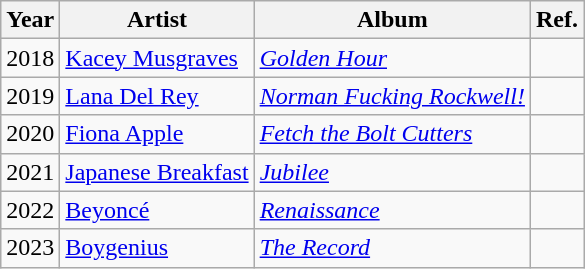<table class="wikitable plainrowheaders sortable">
<tr>
<th scope="col">Year</th>
<th scope="col">Artist</th>
<th scope="col">Album</th>
<th scope="col">Ref.</th>
</tr>
<tr>
<td>2018</td>
<td><a href='#'>Kacey Musgraves</a></td>
<td><em><a href='#'>Golden Hour</a></em></td>
<td></td>
</tr>
<tr>
<td>2019</td>
<td><a href='#'>Lana Del Rey</a></td>
<td><em><a href='#'>Norman Fucking Rockwell!</a></em></td>
<td></td>
</tr>
<tr>
<td>2020</td>
<td><a href='#'>Fiona Apple</a></td>
<td><em><a href='#'>Fetch the Bolt Cutters</a></em></td>
<td></td>
</tr>
<tr>
<td>2021</td>
<td><a href='#'>Japanese Breakfast</a></td>
<td><em><a href='#'>Jubilee</a></em></td>
<td></td>
</tr>
<tr>
<td>2022</td>
<td><a href='#'>Beyoncé</a></td>
<td><em><a href='#'>Renaissance</a></em></td>
<td></td>
</tr>
<tr>
<td>2023</td>
<td><a href='#'>Boygenius</a></td>
<td><em><a href='#'>The Record</a></em></td>
<td></td>
</tr>
</table>
